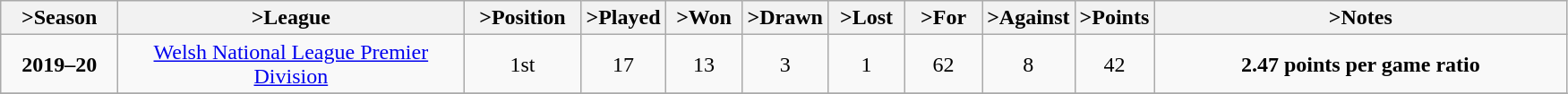<table class="wikitable" style="text-align: center">
<tr>
<th <col width="80px">>Season</th>
<th <col width="250px">>League</th>
<th <col width="80px">>Position</th>
<th <col width="50px">>Played</th>
<th <col width="50px">>Won</th>
<th <col width="50px">>Drawn</th>
<th <col width="50px">>Lost</th>
<th <col width="50px">>For</th>
<th <col width="50px">>Against</th>
<th <col width="50px">>Points</th>
<th <col width="300px">>Notes</th>
</tr>
<tr>
<td><strong>2019–20</strong></td>
<td><a href='#'>Welsh National League Premier Division</a></td>
<td>1st</td>
<td>17</td>
<td>13</td>
<td>3</td>
<td>1</td>
<td>62</td>
<td>8</td>
<td>42</td>
<td><strong>2.47 points per game ratio</strong></td>
</tr>
<tr>
</tr>
</table>
